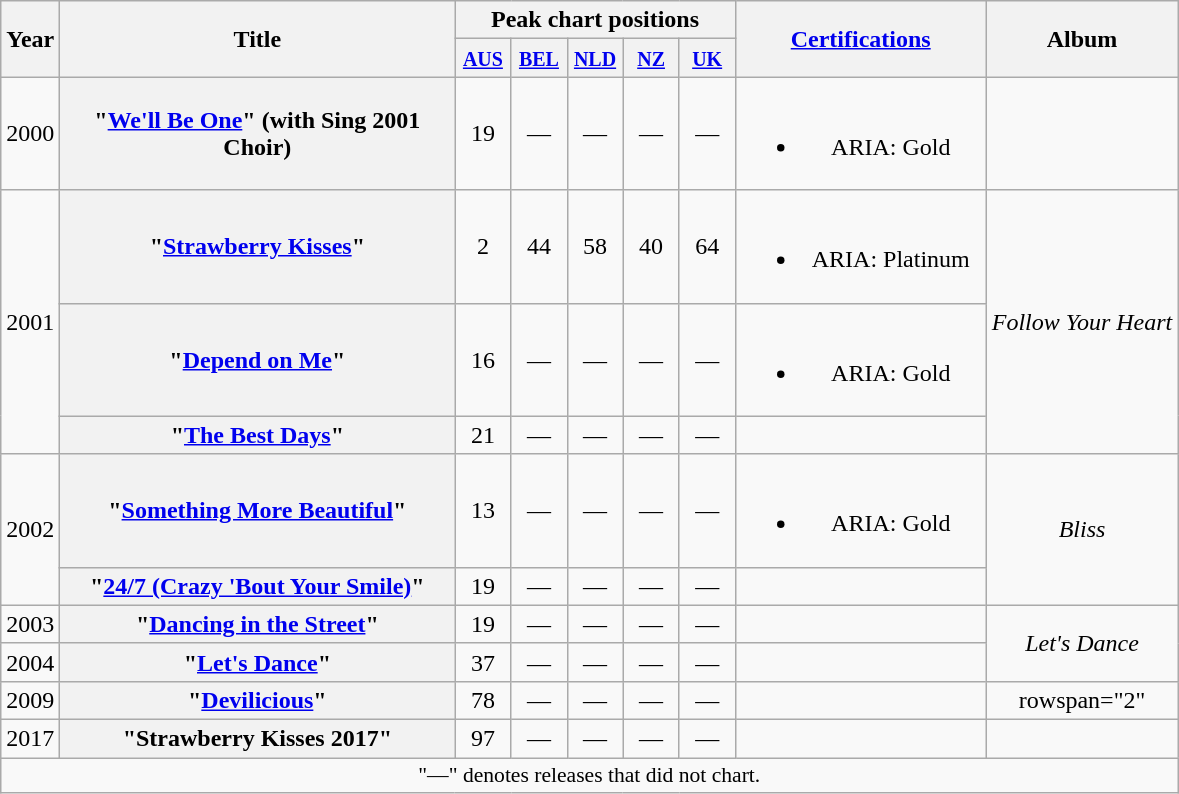<table class="wikitable plainrowheaders" style="text-align:center;" border="1">
<tr>
<th scope="col" rowspan="2">Year</th>
<th scope="col" rowspan="2" style="width:16em;">Title</th>
<th scope="col" colspan="5">Peak chart positions</th>
<th scope="col" rowspan="2" style="width:10em;"><a href='#'>Certifications</a></th>
<th scope="col" rowspan="2">Album</th>
</tr>
<tr>
<th width="30"><small><a href='#'>AUS</a><br></small></th>
<th width="30"><small><a href='#'>BEL</a><br></small></th>
<th width="30"><small><a href='#'>NLD</a><br></small></th>
<th width="30"><small><a href='#'>NZ</a><br></small></th>
<th width="30"><small><a href='#'>UK</a><br></small></th>
</tr>
<tr>
<td>2000</td>
<th scope="row">"<a href='#'>We'll Be One</a>" <span>(with Sing 2001 Choir)</span></th>
<td>19</td>
<td>—</td>
<td>—</td>
<td>—</td>
<td>—</td>
<td><br><ul><li>ARIA: Gold</li></ul></td>
<td></td>
</tr>
<tr>
<td rowspan="3">2001</td>
<th scope="row">"<a href='#'>Strawberry Kisses</a>"</th>
<td>2</td>
<td>44</td>
<td>58</td>
<td>40</td>
<td>64</td>
<td><br><ul><li>ARIA: Platinum</li></ul></td>
<td rowspan="3"><em>Follow Your Heart</em></td>
</tr>
<tr>
<th scope="row">"<a href='#'>Depend on Me</a>"</th>
<td>16</td>
<td>—</td>
<td>—</td>
<td>—</td>
<td>—</td>
<td><br><ul><li>ARIA: Gold</li></ul></td>
</tr>
<tr>
<th scope="row">"<a href='#'>The Best Days</a>"</th>
<td>21</td>
<td>—</td>
<td>—</td>
<td>—</td>
<td>—</td>
<td></td>
</tr>
<tr>
<td rowspan="2">2002</td>
<th scope="row">"<a href='#'>Something More Beautiful</a>"</th>
<td>13</td>
<td>—</td>
<td>—</td>
<td>—</td>
<td>—</td>
<td><br><ul><li>ARIA: Gold</li></ul></td>
<td rowspan="2"><em>Bliss</em></td>
</tr>
<tr>
<th scope="row">"<a href='#'>24/7 (Crazy 'Bout Your Smile)</a>"</th>
<td>19</td>
<td>—</td>
<td>—</td>
<td>—</td>
<td>—</td>
<td></td>
</tr>
<tr>
<td>2003</td>
<th scope="row">"<a href='#'>Dancing in the Street</a>"</th>
<td>19</td>
<td>—</td>
<td>—</td>
<td>—</td>
<td>—</td>
<td></td>
<td rowspan="2"><em>Let's Dance</em></td>
</tr>
<tr>
<td>2004</td>
<th scope="row">"<a href='#'>Let's Dance</a>"</th>
<td>37</td>
<td>—</td>
<td>—</td>
<td>—</td>
<td>—</td>
<td></td>
</tr>
<tr>
<td>2009</td>
<th scope="row">"<a href='#'>Devilicious</a>"</th>
<td>78</td>
<td>—</td>
<td>—</td>
<td>—</td>
<td>—</td>
<td></td>
<td>rowspan="2" </td>
</tr>
<tr>
<td>2017</td>
<th scope="row">"Strawberry Kisses 2017"<br></th>
<td>97</td>
<td>—</td>
<td>—</td>
<td>—</td>
<td>—</td>
<td></td>
</tr>
<tr>
<td colspan="9" style="font-size:90%">"—" denotes releases that did not chart.</td>
</tr>
</table>
